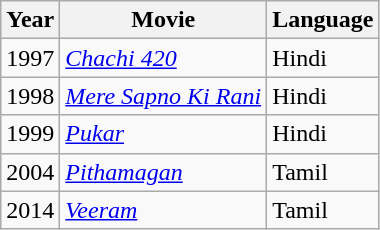<table class="wikitable">
<tr>
<th>Year</th>
<th>Movie</th>
<th>Language</th>
</tr>
<tr>
<td>1997</td>
<td><em><a href='#'>Chachi 420</a></em></td>
<td>Hindi</td>
</tr>
<tr>
<td>1998</td>
<td><em><a href='#'>Mere Sapno Ki Rani</a></em></td>
<td>Hindi</td>
</tr>
<tr>
<td>1999</td>
<td><em><a href='#'>Pukar</a></em></td>
<td>Hindi</td>
</tr>
<tr>
<td>2004</td>
<td><em><a href='#'>Pithamagan</a></em></td>
<td>Tamil</td>
</tr>
<tr>
<td>2014</td>
<td><em><a href='#'>Veeram</a></em></td>
<td>Tamil</td>
</tr>
</table>
